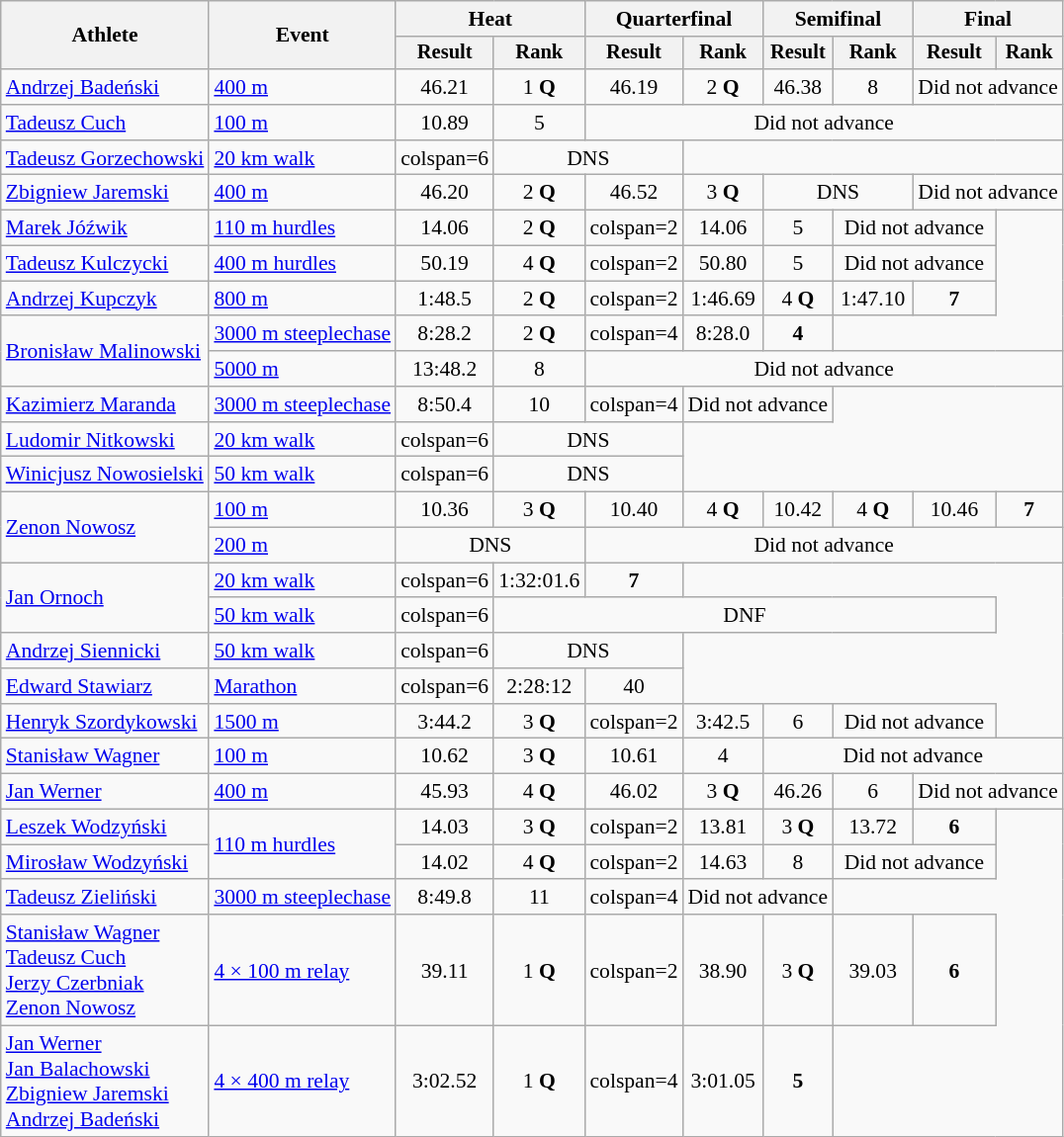<table class="wikitable" style="font-size:90%">
<tr>
<th rowspan="2">Athlete</th>
<th rowspan="2">Event</th>
<th colspan="2">Heat</th>
<th colspan="2">Quarterfinal</th>
<th colspan="2">Semifinal</th>
<th colspan="2">Final</th>
</tr>
<tr style="font-size:95%">
<th>Result</th>
<th>Rank</th>
<th>Result</th>
<th>Rank</th>
<th>Result</th>
<th>Rank</th>
<th>Result</th>
<th>Rank</th>
</tr>
<tr align=center>
<td align=left><a href='#'>Andrzej Badeński</a></td>
<td align=left><a href='#'>400 m</a></td>
<td>46.21</td>
<td>1 <strong>Q</strong></td>
<td>46.19</td>
<td>2 <strong>Q</strong></td>
<td>46.38</td>
<td>8</td>
<td colspan=2>Did not advance</td>
</tr>
<tr align=center>
<td style="text-align:left;"><a href='#'>Tadeusz Cuch</a></td>
<td align=left><a href='#'>100 m</a></td>
<td>10.89</td>
<td>5</td>
<td colspan=6>Did not advance</td>
</tr>
<tr align=center>
<td style="text-align:left;"><a href='#'>Tadeusz Gorzechowski</a></td>
<td align=left><a href='#'>20 km walk</a></td>
<td>colspan=6 </td>
<td colspan=2>DNS</td>
</tr>
<tr align=center>
<td align=left><a href='#'>Zbigniew Jaremski</a></td>
<td align=left><a href='#'>400 m</a></td>
<td>46.20</td>
<td>2 <strong>Q</strong></td>
<td>46.52</td>
<td>3 <strong>Q</strong></td>
<td colspan=2>DNS</td>
<td colspan=2>Did not advance</td>
</tr>
<tr align=center>
<td style="text-align:left;"><a href='#'>Marek Jóźwik</a></td>
<td align=left><a href='#'>110 m hurdles</a></td>
<td>14.06</td>
<td>2 <strong>Q</strong></td>
<td>colspan=2 </td>
<td>14.06</td>
<td>5</td>
<td colspan=2>Did not advance</td>
</tr>
<tr align=center>
<td style="text-align:left;"><a href='#'>Tadeusz Kulczycki</a></td>
<td align=left><a href='#'>400 m hurdles</a></td>
<td>50.19</td>
<td>4 <strong>Q</strong></td>
<td>colspan=2 </td>
<td>50.80</td>
<td>5</td>
<td colspan=2>Did not advance</td>
</tr>
<tr align=center>
<td align=left><a href='#'>Andrzej Kupczyk</a></td>
<td align=left><a href='#'>800 m</a></td>
<td>1:48.5</td>
<td>2 <strong>Q</strong></td>
<td>colspan=2 </td>
<td>1:46.69</td>
<td>4 <strong>Q</strong></td>
<td>1:47.10</td>
<td><strong>7</strong></td>
</tr>
<tr align=center>
<td style="text-align:left;" rowspan="2"><a href='#'>Bronisław Malinowski</a></td>
<td align=left><a href='#'>3000 m steeplechase</a></td>
<td>8:28.2</td>
<td>2 <strong>Q</strong></td>
<td>colspan=4 </td>
<td>8:28.0</td>
<td><strong>4</strong></td>
</tr>
<tr align=center>
<td align=left><a href='#'>5000 m</a></td>
<td>13:48.2</td>
<td>8</td>
<td colspan=6>Did not advance</td>
</tr>
<tr align=center>
<td align=left><a href='#'>Kazimierz Maranda</a></td>
<td align=left><a href='#'>3000 m steeplechase</a></td>
<td>8:50.4</td>
<td>10</td>
<td>colspan=4 </td>
<td colspan=2>Did not advance</td>
</tr>
<tr align=center>
<td align=left><a href='#'>Ludomir Nitkowski</a></td>
<td align=left><a href='#'>20 km walk</a></td>
<td>colspan=6 </td>
<td colspan=2>DNS</td>
</tr>
<tr align=center>
<td align=left><a href='#'>Winicjusz Nowosielski</a></td>
<td align=left><a href='#'>50 km walk</a></td>
<td>colspan=6 </td>
<td colspan=2>DNS</td>
</tr>
<tr align=center>
<td style="text-align:left;" rowspan="2"><a href='#'>Zenon Nowosz</a></td>
<td align=left><a href='#'>100 m</a></td>
<td>10.36</td>
<td>3 <strong>Q</strong></td>
<td>10.40</td>
<td>4 <strong>Q</strong></td>
<td>10.42</td>
<td>4 <strong>Q</strong></td>
<td>10.46</td>
<td><strong>7</strong></td>
</tr>
<tr align=center>
<td align=left><a href='#'>200 m</a></td>
<td colspan=2>DNS</td>
<td colspan=6>Did not advance</td>
</tr>
<tr align=center>
<td style="text-align:left;" rowspan="2"><a href='#'>Jan Ornoch</a></td>
<td align=left><a href='#'>20 km walk</a></td>
<td>colspan=6 </td>
<td>1:32:01.6</td>
<td><strong>7</strong></td>
</tr>
<tr align=center>
<td align=left><a href='#'>50 km walk</a></td>
<td>colspan=6 </td>
<td colspan=6>DNF</td>
</tr>
<tr align=center>
<td align=left><a href='#'>Andrzej Siennicki</a></td>
<td align=left><a href='#'>50 km walk</a></td>
<td>colspan=6 </td>
<td colspan=2>DNS</td>
</tr>
<tr align=center>
<td align=left><a href='#'>Edward Stawiarz</a></td>
<td align=left><a href='#'>Marathon</a></td>
<td>colspan=6 </td>
<td>2:28:12</td>
<td>40</td>
</tr>
<tr align=center>
<td align=left><a href='#'>Henryk Szordykowski</a></td>
<td align=left><a href='#'>1500 m</a></td>
<td>3:44.2</td>
<td>3 <strong>Q</strong></td>
<td>colspan=2 </td>
<td>3:42.5</td>
<td>6</td>
<td colspan=2>Did not advance</td>
</tr>
<tr align=center>
<td style="text-align:left;"><a href='#'>Stanisław Wagner</a></td>
<td align=left><a href='#'>100 m</a></td>
<td>10.62</td>
<td>3 <strong>Q</strong></td>
<td>10.61</td>
<td>4</td>
<td colspan=4>Did not advance</td>
</tr>
<tr align=center>
<td align=left><a href='#'>Jan Werner</a></td>
<td align=left><a href='#'>400 m</a></td>
<td>45.93</td>
<td>4 <strong>Q</strong></td>
<td>46.02</td>
<td>3 <strong>Q</strong></td>
<td>46.26</td>
<td>6</td>
<td colspan=2>Did not advance</td>
</tr>
<tr align=center>
<td align=left><a href='#'>Leszek Wodzyński</a></td>
<td style="text-align:left;" rowspan="2"><a href='#'>110 m hurdles</a></td>
<td>14.03</td>
<td>3 <strong>Q</strong></td>
<td>colspan=2 </td>
<td>13.81</td>
<td>3 <strong>Q</strong></td>
<td>13.72</td>
<td><strong>6</strong></td>
</tr>
<tr align=center>
<td style="text-align:left;"><a href='#'>Mirosław Wodzyński</a></td>
<td>14.02</td>
<td>4 <strong>Q</strong></td>
<td>colspan=2 </td>
<td>14.63</td>
<td>8</td>
<td colspan=2>Did not advance</td>
</tr>
<tr align=center>
<td align=left><a href='#'>Tadeusz Zieliński</a></td>
<td align=left><a href='#'>3000 m steeplechase</a></td>
<td>8:49.8</td>
<td>11</td>
<td>colspan=4 </td>
<td colspan=2>Did not advance</td>
</tr>
<tr align=center>
<td align=left><a href='#'>Stanisław Wagner</a><br><a href='#'>Tadeusz Cuch</a><br> <a href='#'>Jerzy Czerbniak</a><br><a href='#'>Zenon Nowosz</a></td>
<td align=left><a href='#'>4 × 100 m relay</a></td>
<td>39.11</td>
<td>1 <strong>Q</strong></td>
<td>colspan=2 </td>
<td>38.90</td>
<td>3 <strong>Q</strong></td>
<td>39.03</td>
<td><strong>6</strong></td>
</tr>
<tr align=center>
<td align=left><a href='#'>Jan Werner</a><br><a href='#'>Jan Balachowski</a><br><a href='#'>Zbigniew Jaremski</a><br><a href='#'>Andrzej Badeński</a></td>
<td align=left><a href='#'>4 × 400 m relay</a></td>
<td>3:02.52</td>
<td>1 <strong>Q</strong></td>
<td>colspan=4 </td>
<td>3:01.05</td>
<td><strong>5</strong></td>
</tr>
</table>
